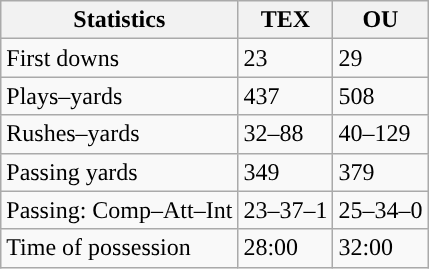<table class="wikitable">
<tr>
<th>Statistics</th>
<th>TEX</th>
<th>OU</th>
</tr>
<tr>
<td>First downs</td>
<td>23</td>
<td>29</td>
</tr>
<tr>
<td>Plays–yards</td>
<td>437</td>
<td>508</td>
</tr>
<tr>
<td>Rushes–yards</td>
<td>32–88</td>
<td>40–129</td>
</tr>
<tr>
<td>Passing yards</td>
<td>349</td>
<td>379</td>
</tr>
<tr>
<td>Passing: Comp–Att–Int</td>
<td>23–37–1</td>
<td>25–34–0</td>
</tr>
<tr>
<td>Time of possession</td>
<td>28:00</td>
<td>32:00</td>
</tr>
</table>
